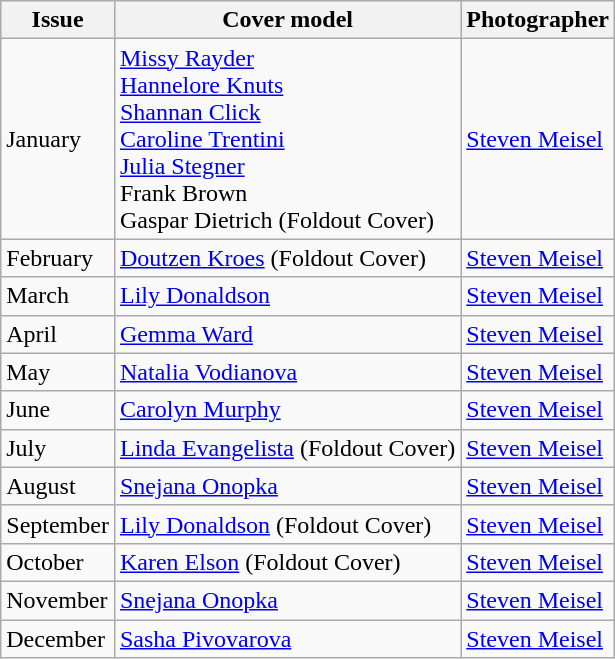<table class="sortable wikitable">
<tr>
<th>Issue</th>
<th>Cover model</th>
<th>Photographer</th>
</tr>
<tr>
<td>January</td>
<td><a href='#'>Missy Rayder</a><br><a href='#'>Hannelore Knuts</a><br><a href='#'>Shannan Click</a><br><a href='#'>Caroline Trentini</a><br><a href='#'>Julia Stegner</a><br>Frank Brown<br>Gaspar Dietrich (Foldout Cover)</td>
<td><a href='#'>Steven Meisel</a></td>
</tr>
<tr>
<td>February</td>
<td><a href='#'>Doutzen Kroes</a> (Foldout Cover)</td>
<td><a href='#'>Steven Meisel</a></td>
</tr>
<tr>
<td>March</td>
<td><a href='#'>Lily Donaldson</a></td>
<td><a href='#'>Steven Meisel</a></td>
</tr>
<tr>
<td>April</td>
<td><a href='#'>Gemma Ward</a></td>
<td><a href='#'>Steven Meisel</a></td>
</tr>
<tr>
<td>May</td>
<td><a href='#'>Natalia Vodianova</a></td>
<td><a href='#'>Steven Meisel</a></td>
</tr>
<tr>
<td>June</td>
<td><a href='#'>Carolyn Murphy</a></td>
<td><a href='#'>Steven Meisel</a></td>
</tr>
<tr>
<td>July</td>
<td><a href='#'>Linda Evangelista</a> (Foldout Cover)</td>
<td><a href='#'>Steven Meisel</a></td>
</tr>
<tr>
<td>August</td>
<td><a href='#'>Snejana Onopka</a></td>
<td><a href='#'>Steven Meisel</a></td>
</tr>
<tr>
<td>September</td>
<td><a href='#'>Lily Donaldson</a> (Foldout Cover)</td>
<td><a href='#'>Steven Meisel</a></td>
</tr>
<tr>
<td>October</td>
<td><a href='#'>Karen Elson</a> (Foldout Cover)</td>
<td><a href='#'>Steven Meisel</a></td>
</tr>
<tr>
<td>November</td>
<td><a href='#'>Snejana Onopka</a></td>
<td><a href='#'>Steven Meisel</a></td>
</tr>
<tr>
<td>December</td>
<td><a href='#'>Sasha Pivovarova</a></td>
<td><a href='#'>Steven Meisel</a></td>
</tr>
</table>
